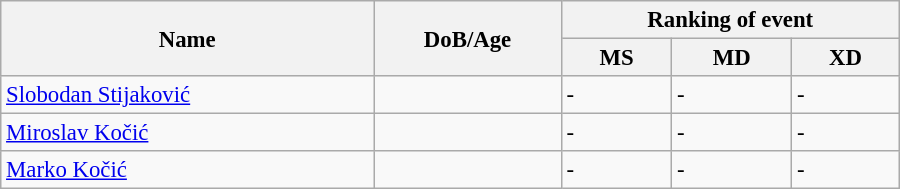<table class="wikitable" style="width:600px; font-size:95%;">
<tr>
<th rowspan="2" align="left">Name</th>
<th rowspan="2" align="left">DoB/Age</th>
<th colspan="3" align="center">Ranking of event</th>
</tr>
<tr>
<th align="center">MS</th>
<th>MD</th>
<th align="center">XD</th>
</tr>
<tr>
<td><a href='#'>Slobodan Stijaković</a></td>
<td></td>
<td>-</td>
<td>-</td>
<td>-</td>
</tr>
<tr>
<td><a href='#'>Miroslav Kočić</a></td>
<td></td>
<td>-</td>
<td>-</td>
<td>-</td>
</tr>
<tr>
<td><a href='#'>Marko Kočić</a></td>
<td></td>
<td>-</td>
<td>-</td>
<td>-</td>
</tr>
</table>
